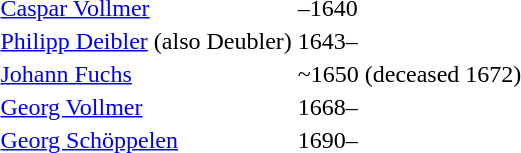<table>
<tr>
<td><a href='#'>Caspar Vollmer</a></td>
<td>–1640</td>
</tr>
<tr>
<td><a href='#'>Philipp Deibler</a> (also Deubler)</td>
<td>1643–</td>
</tr>
<tr>
<td><a href='#'>Johann Fuchs</a></td>
<td>~1650 (deceased 1672)</td>
</tr>
<tr>
<td><a href='#'>Georg Vollmer</a></td>
<td>1668–</td>
</tr>
<tr>
<td><a href='#'>Georg Schöppelen</a></td>
<td>1690–</td>
</tr>
<tr>
</tr>
</table>
